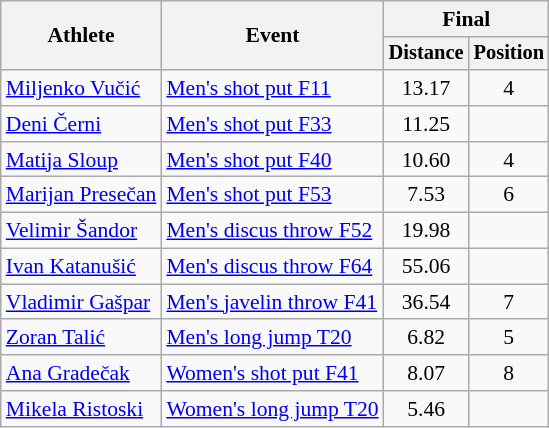<table class=wikitable style="font-size:90%">
<tr>
<th rowspan="2">Athlete</th>
<th rowspan="2">Event</th>
<th colspan="2">Final</th>
</tr>
<tr style="font-size:95%">
<th>Distance</th>
<th>Position</th>
</tr>
<tr align=center>
<td align=left><a href='#'>Miljenko Vučić</a></td>
<td align=left><a href='#'>Men's shot put F11</a></td>
<td>13.17</td>
<td>4</td>
</tr>
<tr align=center>
<td align=left><a href='#'>Deni Černi</a></td>
<td align=left><a href='#'>Men's shot put F33</a></td>
<td>11.25</td>
<td></td>
</tr>
<tr align=center>
<td align=left><a href='#'>Matija Sloup</a></td>
<td align=left><a href='#'>Men's shot put F40</a></td>
<td>10.60</td>
<td>4</td>
</tr>
<tr align=center>
<td align=left><a href='#'>Marijan Presečan</a></td>
<td align=left><a href='#'>Men's shot put F53</a></td>
<td>7.53</td>
<td>6</td>
</tr>
<tr align=center>
<td align=left><a href='#'>Velimir Šandor</a></td>
<td align=left><a href='#'>Men's discus throw F52</a></td>
<td>19.98</td>
<td></td>
</tr>
<tr align=center>
<td align=left><a href='#'>Ivan Katanušić</a></td>
<td align=left><a href='#'>Men's discus throw F64</a></td>
<td>55.06</td>
<td></td>
</tr>
<tr align=center>
<td align=left><a href='#'>Vladimir Gašpar</a></td>
<td align=left><a href='#'>Men's javelin throw F41</a></td>
<td>36.54</td>
<td>7</td>
</tr>
<tr align=center>
<td align=left><a href='#'>Zoran Talić</a></td>
<td align=left><a href='#'>Men's long jump T20</a></td>
<td>6.82</td>
<td>5</td>
</tr>
<tr align=center>
<td align=left><a href='#'>Ana Gradečak</a></td>
<td align=left><a href='#'>Women's shot put F41</a></td>
<td>8.07</td>
<td>8</td>
</tr>
<tr align=center>
<td align=left><a href='#'>Mikela Ristoski</a></td>
<td align=left><a href='#'>Women's long jump T20</a></td>
<td>5.46</td>
<td></td>
</tr>
</table>
